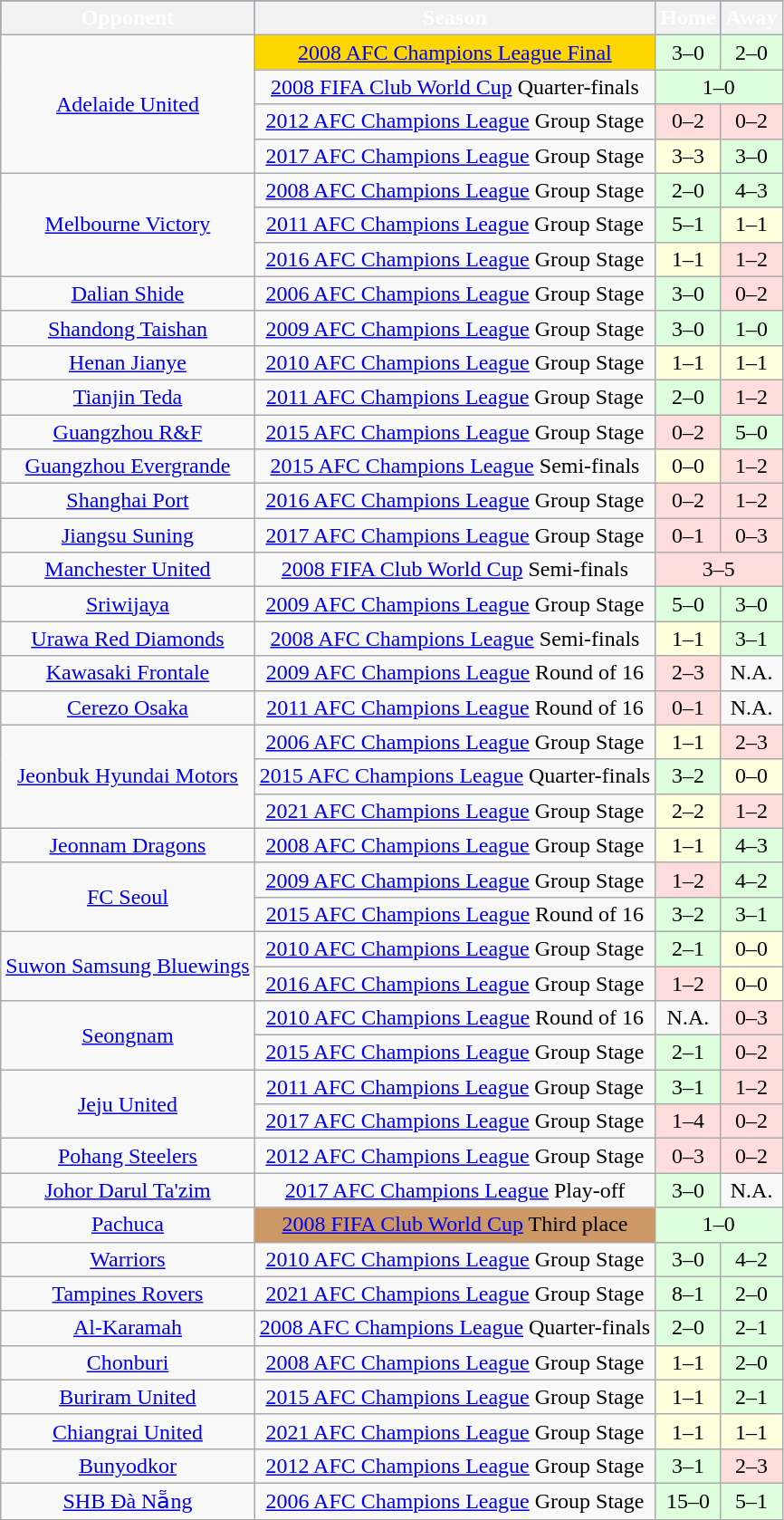<table class="wikitable" style="text-align:center;">
<tr bgcolor="#003287" style="color:white">
<th>Opponent</th>
<th>Season</th>
<th>Home</th>
<th>Away</th>
</tr>
<tr>
<td rowspan="4"> <a href='#'>Adelaide United</a></td>
<td bgcolor="gold"><a href='#'>2008 AFC Champions League Final</a></td>
<td style="background:#dfd;">3–0</td>
<td style="background:#dfd;">2–0</td>
</tr>
<tr>
<td> <a href='#'>2008 FIFA Club World Cup</a> Quarter-finals</td>
<td colspan="2" style="background:#dfd;">1–0</td>
</tr>
<tr>
<td><a href='#'>2012 AFC Champions League</a> Group Stage</td>
<td style="background:#fdd;">0–2</td>
<td style="background:#fdd;">0–2</td>
</tr>
<tr>
<td><a href='#'>2017 AFC Champions League</a> Group Stage</td>
<td style="background:#ffd;">3–3</td>
<td style="background:#dfd;">3–0</td>
</tr>
<tr>
<td rowspan="3"> <a href='#'>Melbourne Victory</a></td>
<td><a href='#'>2008 AFC Champions League</a> Group Stage</td>
<td style="background:#dfd;">2–0</td>
<td style="background:#dfd;">4–3</td>
</tr>
<tr>
<td><a href='#'>2011 AFC Champions League</a> Group Stage</td>
<td style="background:#dfd;">5–1</td>
<td style="background:#ffd;">1–1</td>
</tr>
<tr>
<td><a href='#'>2016 AFC Champions League</a> Group Stage</td>
<td style="background:#ffd;">1–1</td>
<td style="background:#fdd;">1–2</td>
</tr>
<tr>
<td> <a href='#'>Dalian Shide</a></td>
<td><a href='#'>2006 AFC Champions League</a> Group Stage</td>
<td style="background:#dfd;">3–0</td>
<td style="background:#fdd;">0–2</td>
</tr>
<tr>
<td> <a href='#'>Shandong Taishan</a></td>
<td><a href='#'>2009 AFC Champions League</a> Group Stage</td>
<td style="background:#dfd;">3–0</td>
<td style="background:#dfd;">1–0</td>
</tr>
<tr>
<td> <a href='#'>Henan Jianye</a></td>
<td><a href='#'>2010 AFC Champions League</a> Group Stage</td>
<td style="background:#ffd;">1–1</td>
<td style="background:#ffd;">1–1</td>
</tr>
<tr>
<td> <a href='#'>Tianjin Teda</a></td>
<td><a href='#'>2011 AFC Champions League</a> Group Stage</td>
<td style="background:#dfd;">2–0</td>
<td style="background:#fdd;">1–2</td>
</tr>
<tr>
<td> <a href='#'>Guangzhou R&F</a></td>
<td><a href='#'>2015 AFC Champions League</a> Group Stage</td>
<td style="background:#fdd;">0–2</td>
<td style="background:#dfd;">5–0</td>
</tr>
<tr>
<td> <a href='#'>Guangzhou Evergrande</a></td>
<td><a href='#'>2015 AFC Champions League</a> Semi-finals</td>
<td style="background:#ffd;">0–0</td>
<td style="background:#fdd;">1–2</td>
</tr>
<tr>
<td> <a href='#'>Shanghai Port</a></td>
<td><a href='#'>2016 AFC Champions League</a> Group Stage</td>
<td style="background:#fdd;">0–2</td>
<td style="background:#fdd;">1–2</td>
</tr>
<tr>
<td> <a href='#'>Jiangsu Suning</a></td>
<td><a href='#'>2017 AFC Champions League</a> Group Stage</td>
<td style="background:#fdd;">0–1</td>
<td style="background:#fdd;">0–3</td>
</tr>
<tr>
<td> <a href='#'>Manchester United</a></td>
<td> <a href='#'>2008 FIFA Club World Cup</a> Semi-finals</td>
<td colspan="2" style="background:#fdd;">3–5</td>
</tr>
<tr>
<td> <a href='#'>Sriwijaya</a></td>
<td><a href='#'>2009 AFC Champions League</a> Group Stage</td>
<td style="background:#dfd;">5–0</td>
<td style="background:#dfd;">3–0</td>
</tr>
<tr>
<td> <a href='#'>Urawa Red Diamonds</a></td>
<td><a href='#'>2008 AFC Champions League</a> Semi-finals</td>
<td style="background:#ffd;">1–1</td>
<td style="background:#dfd;">3–1</td>
</tr>
<tr>
<td> <a href='#'>Kawasaki Frontale</a></td>
<td><a href='#'>2009 AFC Champions League</a> Round of 16</td>
<td style="background:#fdd;">2–3</td>
<td>N.A.</td>
</tr>
<tr>
<td> <a href='#'>Cerezo Osaka</a></td>
<td><a href='#'>2011 AFC Champions League</a> Round of 16</td>
<td style="background:#fdd;">0–1</td>
<td>N.A.</td>
</tr>
<tr>
<td rowspan="3"> <a href='#'>Jeonbuk Hyundai Motors</a></td>
<td><a href='#'>2006 AFC Champions League</a> Group Stage</td>
<td style="background:#ffd;">1–1</td>
<td style="background:#fdd;">2–3</td>
</tr>
<tr>
<td><a href='#'>2015 AFC Champions League</a> Quarter-finals</td>
<td style="background:#dfd;">3–2</td>
<td style="background:#ffd;">0–0</td>
</tr>
<tr>
<td><a href='#'>2021 AFC Champions League</a> Group Stage</td>
<td style="background:#ffd;">2–2</td>
<td style="background:#fdd;">1–2</td>
</tr>
<tr>
<td> <a href='#'>Jeonnam Dragons</a></td>
<td><a href='#'>2008 AFC Champions League</a> Group Stage</td>
<td style="background:#ffd;">1–1</td>
<td style="background:#dfd;">4–3</td>
</tr>
<tr>
<td rowspan="2"> <a href='#'>FC Seoul</a></td>
<td><a href='#'>2009 AFC Champions League</a> Group Stage</td>
<td style="background:#fdd;">1–2</td>
<td style="background:#dfd;">4–2</td>
</tr>
<tr>
<td><a href='#'>2015 AFC Champions League</a> Round of 16</td>
<td style="background:#dfd;">3–2</td>
<td style="background:#dfd;">3–1</td>
</tr>
<tr>
<td rowspan="2"> <a href='#'>Suwon Samsung Bluewings</a></td>
<td><a href='#'>2010 AFC Champions League</a> Group Stage</td>
<td style="background:#dfd;">2–1</td>
<td style="background:#ffd;">0–0</td>
</tr>
<tr>
<td><a href='#'>2016 AFC Champions League</a> Group Stage</td>
<td style="background:#fdd;">1–2</td>
<td style="background:#ffd;">0–0</td>
</tr>
<tr>
<td rowspan="2"> <a href='#'>Seongnam</a></td>
<td><a href='#'>2010 AFC Champions League</a> Round of 16</td>
<td>N.A.</td>
<td style="background:#fdd;">0–3</td>
</tr>
<tr>
<td><a href='#'>2015 AFC Champions League</a> Group Stage</td>
<td style="background:#dfd;">2–1</td>
<td style="background:#fdd;">0–2</td>
</tr>
<tr>
<td rowspan="2"> <a href='#'>Jeju United</a></td>
<td><a href='#'>2011 AFC Champions League</a> Group Stage</td>
<td style="background:#dfd;">3–1</td>
<td style="background:#fdd;">1–2</td>
</tr>
<tr>
<td><a href='#'>2017 AFC Champions League</a> Group Stage</td>
<td style="background:#fdd;">1–4</td>
<td style="background:#fdd;">0–2</td>
</tr>
<tr>
<td> <a href='#'>Pohang Steelers</a></td>
<td><a href='#'>2012 AFC Champions League</a> Group Stage</td>
<td style="background:#fdd;">0–3</td>
<td style="background:#fdd;">0–2</td>
</tr>
<tr>
<td> <a href='#'>Johor Darul Ta'zim</a></td>
<td><a href='#'>2017 AFC Champions League</a> Play-off</td>
<td style="background:#dfd;">3–0</td>
<td>N.A.</td>
</tr>
<tr>
<td> <a href='#'>Pachuca</a></td>
<td bgcolor="#cc9966"> <a href='#'>2008 FIFA Club World Cup</a> Third place</td>
<td colspan="2" style="background:#dfd;">1–0</td>
</tr>
<tr>
<td> <a href='#'>Warriors</a></td>
<td><a href='#'>2010 AFC Champions League</a> Group Stage</td>
<td style="background:#dfd;">3–0</td>
<td style="background:#dfd;">4–2</td>
</tr>
<tr>
<td> <a href='#'>Tampines Rovers</a></td>
<td><a href='#'>2021 AFC Champions League</a> Group Stage</td>
<td style="background:#dfd;">8–1</td>
<td style="background:#dfd;">2–0</td>
</tr>
<tr>
<td> <a href='#'>Al-Karamah</a></td>
<td><a href='#'>2008 AFC Champions League</a> Quarter-finals</td>
<td style="background:#dfd;">2–0</td>
<td style="background:#dfd;">2–1</td>
</tr>
<tr>
<td> <a href='#'>Chonburi</a></td>
<td><a href='#'>2008 AFC Champions League</a> Group Stage</td>
<td style="background:#ffd;">1–1</td>
<td style="background:#dfd;">2–0</td>
</tr>
<tr>
<td> <a href='#'>Buriram United</a></td>
<td><a href='#'>2015 AFC Champions League</a> Group Stage</td>
<td style="background:#ffd;">1–1</td>
<td style="background:#dfd;">2–1</td>
</tr>
<tr>
<td> <a href='#'>Chiangrai United</a></td>
<td><a href='#'>2021 AFC Champions League</a> Group Stage</td>
<td style="background:#ffd;">1–1</td>
<td style="background:#ffd;">1–1</td>
</tr>
<tr>
<td> <a href='#'>Bunyodkor</a></td>
<td><a href='#'>2012 AFC Champions League</a> Group Stage</td>
<td style="background:#dfd;">3–1</td>
<td style="background:#fdd;">2–3</td>
</tr>
<tr>
<td> <a href='#'>SHB Đà Nẵng</a></td>
<td><a href='#'>2006 AFC Champions League</a> Group Stage</td>
<td style="background:#dfd;">15–0</td>
<td style="background:#dfd;">5–1</td>
</tr>
</table>
